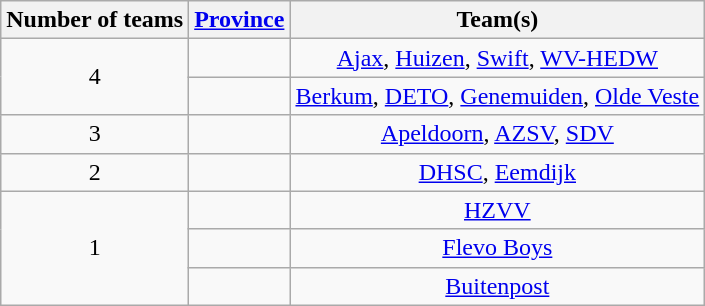<table class="wikitable" style="text-align:center">
<tr>
<th>Number of teams</th>
<th><a href='#'>Province</a></th>
<th>Team(s)</th>
</tr>
<tr>
<td rowspan="2">4</td>
<td align="left"></td>
<td><a href='#'>Ajax</a>, <a href='#'>Huizen</a>, <a href='#'>Swift</a>, <a href='#'>WV-HEDW</a></td>
</tr>
<tr>
<td align="left"></td>
<td><a href='#'>Berkum</a>, <a href='#'>DETO</a>, <a href='#'>Genemuiden</a>, <a href='#'>Olde Veste</a></td>
</tr>
<tr>
<td>3</td>
<td align="left"></td>
<td><a href='#'>Apeldoorn</a>, <a href='#'>AZSV</a>, <a href='#'>SDV</a></td>
</tr>
<tr>
<td>2</td>
<td align="left"></td>
<td><a href='#'>DHSC</a>, <a href='#'>Eemdijk</a></td>
</tr>
<tr>
<td rowspan="3">1</td>
<td align="left"></td>
<td><a href='#'>HZVV</a></td>
</tr>
<tr>
<td align="left"></td>
<td><a href='#'>Flevo Boys</a></td>
</tr>
<tr>
<td align="left"></td>
<td><a href='#'>Buitenpost</a></td>
</tr>
</table>
